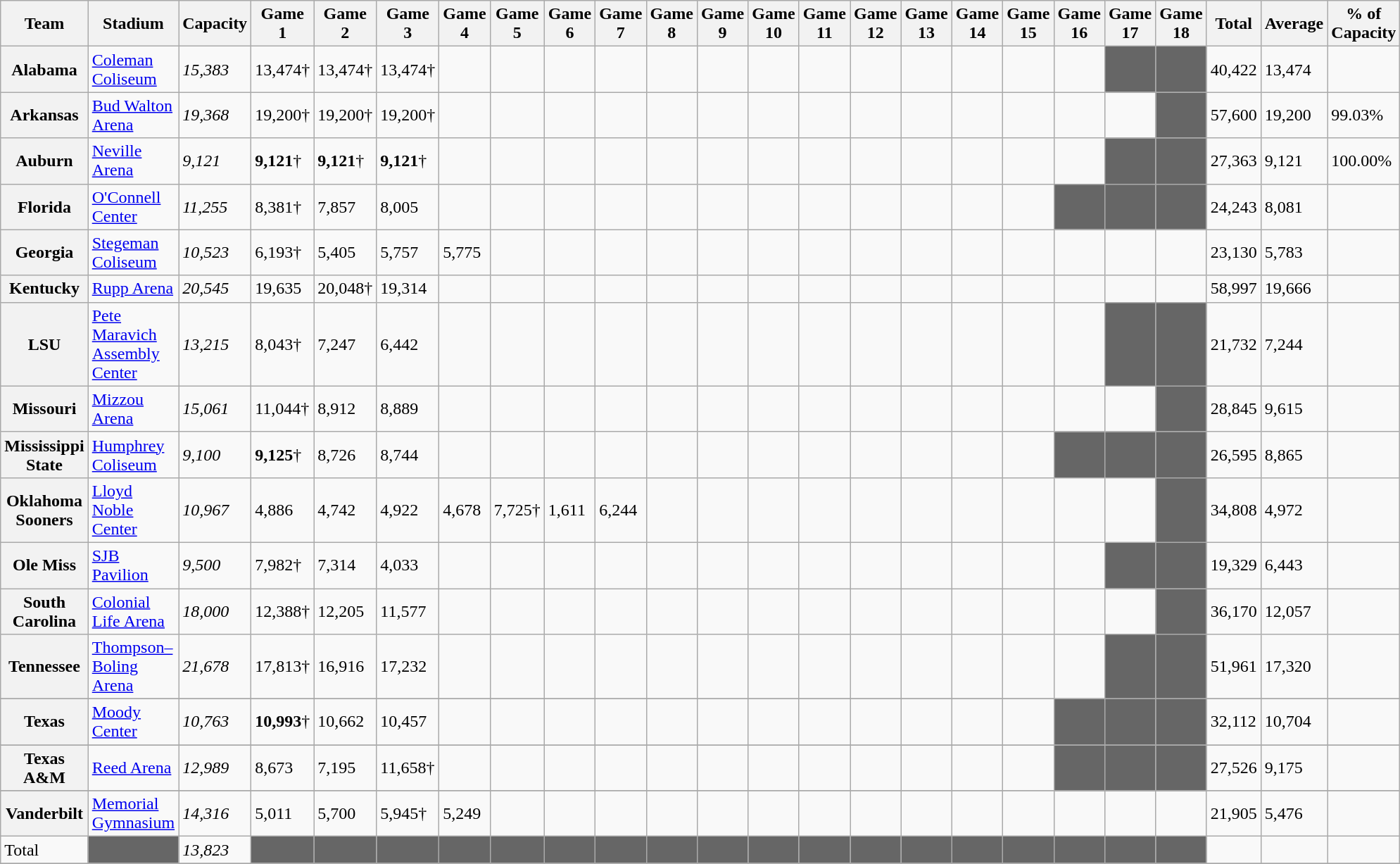<table class="wikitable">
<tr>
<th>Team</th>
<th>Stadium</th>
<th>Capacity</th>
<th>Game 1</th>
<th>Game 2</th>
<th>Game 3</th>
<th>Game 4</th>
<th>Game 5</th>
<th>Game 6</th>
<th>Game 7</th>
<th>Game 8</th>
<th>Game 9</th>
<th>Game 10</th>
<th>Game 11</th>
<th>Game 12</th>
<th>Game 13</th>
<th>Game 14</th>
<th>Game 15</th>
<th>Game 16</th>
<th>Game 17</th>
<th>Game 18</th>
<th>Total</th>
<th>Average</th>
<th>% of Capacity</th>
</tr>
<tr>
<th style=>Alabama</th>
<td><a href='#'>Coleman Coliseum</a></td>
<td><em>15,383</em></td>
<td>13,474†</td>
<td>13,474†</td>
<td>13,474†</td>
<td></td>
<td></td>
<td></td>
<td></td>
<td></td>
<td></td>
<td></td>
<td></td>
<td></td>
<td></td>
<td></td>
<td></td>
<td></td>
<td style="background:#666666;"></td>
<td style="background:#666666;"></td>
<td>40,422</td>
<td>13,474</td>
<td></td>
</tr>
<tr>
<th style=>Arkansas</th>
<td><a href='#'>Bud Walton Arena</a></td>
<td><em>19,368</em></td>
<td>19,200†</td>
<td>19,200†</td>
<td>19,200†</td>
<td></td>
<td></td>
<td></td>
<td></td>
<td></td>
<td></td>
<td></td>
<td></td>
<td></td>
<td></td>
<td></td>
<td></td>
<td></td>
<td></td>
<td style="background:#666666;"></td>
<td>57,600</td>
<td>19,200</td>
<td>99.03%</td>
</tr>
<tr>
<th style=>Auburn</th>
<td><a href='#'>Neville Arena</a></td>
<td><em>9,121</em></td>
<td><strong>9,121</strong>†</td>
<td><strong>9,121</strong>†</td>
<td><strong>9,121</strong>†</td>
<td></td>
<td></td>
<td></td>
<td></td>
<td></td>
<td></td>
<td></td>
<td></td>
<td></td>
<td></td>
<td></td>
<td></td>
<td></td>
<td style="background:#666666;"></td>
<td style="background:#666666;"></td>
<td>27,363</td>
<td>9,121</td>
<td>100.00%</td>
</tr>
<tr>
<th style=>Florida</th>
<td><a href='#'>O'Connell Center</a></td>
<td><em>11,255</em></td>
<td>8,381†</td>
<td>7,857</td>
<td>8,005</td>
<td></td>
<td></td>
<td></td>
<td></td>
<td></td>
<td></td>
<td></td>
<td></td>
<td></td>
<td></td>
<td></td>
<td></td>
<td style="background:#666666;"></td>
<td style="background:#666666;"></td>
<td style="background:#666666;"></td>
<td>24,243</td>
<td>8,081</td>
<td></td>
</tr>
<tr>
<th style=>Georgia</th>
<td><a href='#'>Stegeman Coliseum</a></td>
<td><em>10,523</em></td>
<td>6,193†</td>
<td>5,405</td>
<td>5,757</td>
<td>5,775</td>
<td></td>
<td></td>
<td></td>
<td></td>
<td></td>
<td></td>
<td></td>
<td></td>
<td></td>
<td></td>
<td></td>
<td></td>
<td></td>
<td></td>
<td>23,130</td>
<td>5,783</td>
<td></td>
</tr>
<tr>
<th style=>Kentucky</th>
<td><a href='#'>Rupp Arena</a></td>
<td><em>20,545</em></td>
<td>19,635</td>
<td>20,048†</td>
<td>19,314</td>
<td></td>
<td></td>
<td></td>
<td></td>
<td></td>
<td></td>
<td></td>
<td></td>
<td></td>
<td></td>
<td></td>
<td></td>
<td></td>
<td></td>
<td></td>
<td>58,997</td>
<td>19,666</td>
<td></td>
</tr>
<tr>
<th style=>LSU</th>
<td><a href='#'>Pete Maravich Assembly Center</a></td>
<td><em>13,215</em></td>
<td>8,043†</td>
<td>7,247</td>
<td>6,442</td>
<td></td>
<td></td>
<td></td>
<td></td>
<td></td>
<td></td>
<td></td>
<td></td>
<td></td>
<td></td>
<td></td>
<td></td>
<td></td>
<td style="background:#666666;"></td>
<td style="background:#666666;"></td>
<td>21,732</td>
<td>7,244</td>
<td></td>
</tr>
<tr>
<th style=>Missouri</th>
<td><a href='#'>Mizzou Arena</a></td>
<td><em>15,061</em></td>
<td>11,044†</td>
<td>8,912</td>
<td>8,889</td>
<td></td>
<td></td>
<td></td>
<td></td>
<td></td>
<td></td>
<td></td>
<td></td>
<td></td>
<td></td>
<td></td>
<td></td>
<td></td>
<td></td>
<td style="background:#666666;"></td>
<td>28,845</td>
<td>9,615</td>
<td></td>
</tr>
<tr>
<th style=>Mississippi State</th>
<td><a href='#'>Humphrey Coliseum</a></td>
<td><em>9,100</em></td>
<td><strong>9,125</strong>†</td>
<td>8,726</td>
<td>8,744</td>
<td></td>
<td></td>
<td></td>
<td></td>
<td></td>
<td></td>
<td></td>
<td></td>
<td></td>
<td></td>
<td></td>
<td></td>
<td style="background:#666666;"></td>
<td style="background:#666666;"></td>
<td style="background:#666666;"></td>
<td>26,595</td>
<td>8,865</td>
<td></td>
</tr>
<tr>
<th style=>Oklahoma Sooners</th>
<td><a href='#'>Lloyd Noble Center</a></td>
<td><em>10,967</em></td>
<td>4,886</td>
<td>4,742</td>
<td>4,922</td>
<td>4,678</td>
<td>7,725†</td>
<td>1,611</td>
<td>6,244</td>
<td></td>
<td></td>
<td></td>
<td></td>
<td></td>
<td></td>
<td></td>
<td></td>
<td></td>
<td></td>
<td style="background:#666666;"></td>
<td>34,808</td>
<td>4,972</td>
<td></td>
</tr>
<tr>
<th style=>Ole Miss</th>
<td><a href='#'>SJB Pavilion</a></td>
<td><em>9,500</em></td>
<td>7,982†</td>
<td>7,314</td>
<td>4,033</td>
<td></td>
<td></td>
<td></td>
<td></td>
<td></td>
<td></td>
<td></td>
<td></td>
<td></td>
<td></td>
<td></td>
<td></td>
<td></td>
<td style="background:#666666;"></td>
<td style="background:#666666;"></td>
<td>19,329</td>
<td>6,443</td>
<td></td>
</tr>
<tr>
<th style=>South Carolina</th>
<td><a href='#'>Colonial Life Arena</a></td>
<td><em>18,000</em></td>
<td>12,388†</td>
<td>12,205</td>
<td>11,577</td>
<td></td>
<td></td>
<td></td>
<td></td>
<td></td>
<td></td>
<td></td>
<td></td>
<td></td>
<td></td>
<td></td>
<td></td>
<td></td>
<td></td>
<td style="background:#666666;"></td>
<td>36,170</td>
<td>12,057</td>
<td></td>
</tr>
<tr>
<th style=>Tennessee</th>
<td><a href='#'>Thompson–Boling Arena</a></td>
<td><em>21,678</em></td>
<td>17,813†</td>
<td>16,916</td>
<td>17,232</td>
<td></td>
<td></td>
<td></td>
<td></td>
<td></td>
<td></td>
<td></td>
<td></td>
<td></td>
<td></td>
<td></td>
<td></td>
<td></td>
<td style="background:#666666;"></td>
<td style="background:#666666;"></td>
<td>51,961</td>
<td>17,320</td>
<td></td>
</tr>
<tr>
</tr>
<tr>
<th style=>Texas</th>
<td><a href='#'>Moody Center</a></td>
<td><em>10,763</em></td>
<td><strong>10,993</strong>†</td>
<td>10,662</td>
<td>10,457</td>
<td></td>
<td></td>
<td></td>
<td></td>
<td></td>
<td></td>
<td></td>
<td></td>
<td></td>
<td></td>
<td></td>
<td></td>
<td style="background:#666666;"></td>
<td style="background:#666666;"></td>
<td style="background:#666666;"></td>
<td>32,112</td>
<td>10,704</td>
<td></td>
</tr>
<tr>
</tr>
<tr>
<th style=>Texas A&M</th>
<td><a href='#'>Reed Arena</a></td>
<td><em>12,989</em></td>
<td>8,673</td>
<td>7,195</td>
<td>11,658†</td>
<td></td>
<td></td>
<td></td>
<td></td>
<td></td>
<td></td>
<td></td>
<td></td>
<td></td>
<td></td>
<td></td>
<td></td>
<td style="background:#666666;"></td>
<td style="background:#666666;"></td>
<td style="background:#666666;"></td>
<td>27,526</td>
<td>9,175</td>
<td></td>
</tr>
<tr>
</tr>
<tr>
<th style=>Vanderbilt</th>
<td><a href='#'>Memorial Gymnasium</a></td>
<td><em>14,316</em></td>
<td>5,011</td>
<td>5,700</td>
<td>5,945†</td>
<td>5,249</td>
<td></td>
<td></td>
<td></td>
<td></td>
<td></td>
<td></td>
<td></td>
<td></td>
<td></td>
<td></td>
<td></td>
<td></td>
<td></td>
<td></td>
<td>21,905</td>
<td>5,476</td>
<td></td>
</tr>
<tr>
<td>Total</td>
<td style="background:#666666;"></td>
<td><em>13,823</em></td>
<td style="background:#666666;"></td>
<td style="background:#666666;"></td>
<td style="background:#666666;"></td>
<td style="background:#666666;"></td>
<td style="background:#666666;"></td>
<td style="background:#666666;"></td>
<td style="background:#666666;"></td>
<td style="background:#666666;"></td>
<td style="background:#666666;"></td>
<td style="background:#666666;"></td>
<td style="background:#666666;"></td>
<td style="background:#666666;"></td>
<td style="background:#666666;"></td>
<td style="background:#666666;"></td>
<td style="background:#666666;"></td>
<td style="background:#666666;"></td>
<td style="background:#666666;"></td>
<td style="background:#666666;"></td>
<td></td>
<td></td>
<td></td>
</tr>
<tr>
</tr>
</table>
